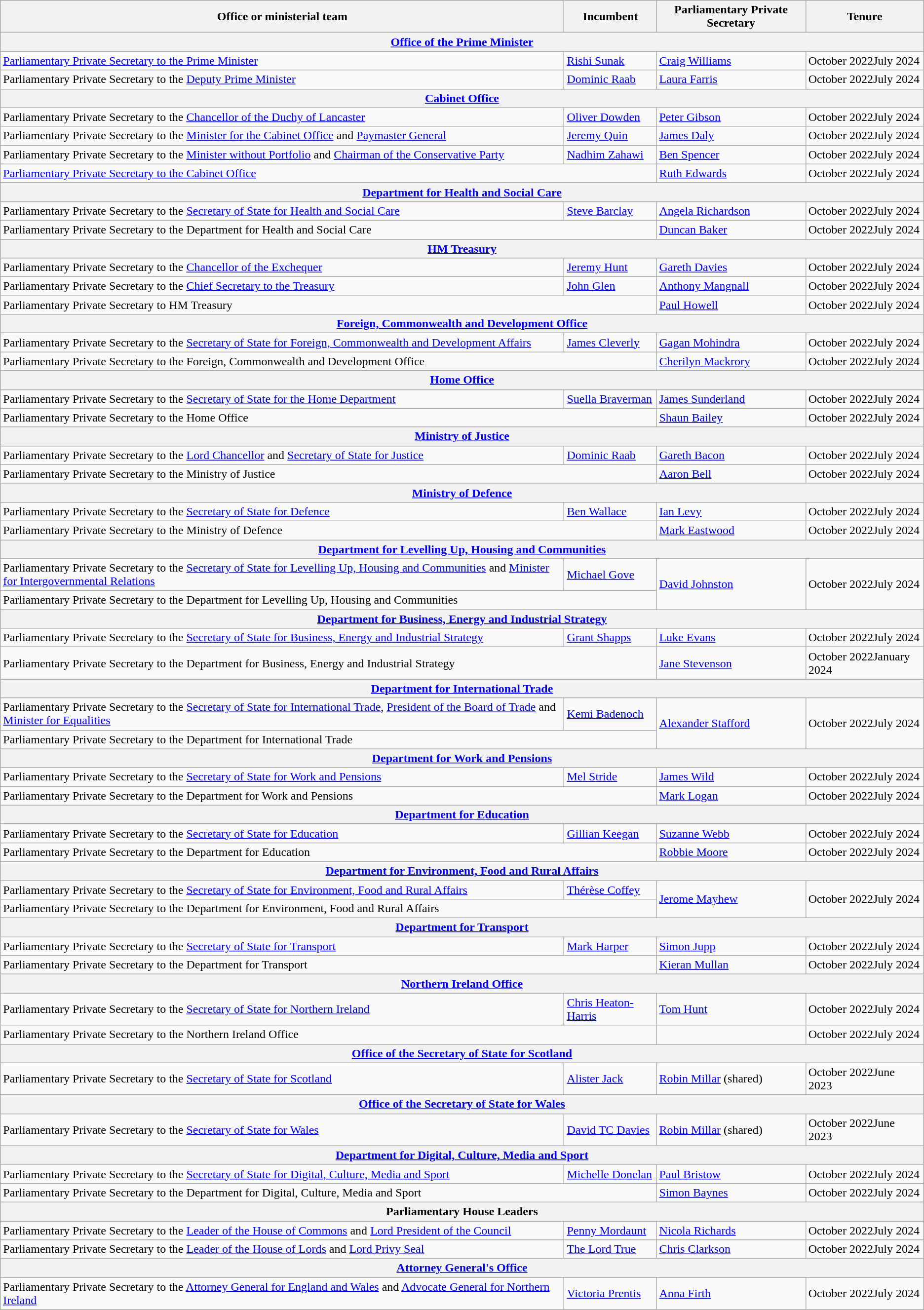<table class="wikitable">
<tr>
<th>Office or ministerial team</th>
<th>Incumbent</th>
<th>Parliamentary Private Secretary</th>
<th>Tenure</th>
</tr>
<tr>
<th colspan="4"><a href='#'>Office of the Prime Minister</a></th>
</tr>
<tr>
<td><a href='#'>Parliamentary Private Secretary to the Prime Minister</a></td>
<td><a href='#'>Rishi Sunak</a></td>
<td><a href='#'>Craig Williams</a></td>
<td>October 2022July 2024</td>
</tr>
<tr>
<td>Parliamentary Private Secretary to the <a href='#'>Deputy Prime Minister</a></td>
<td><a href='#'>Dominic Raab</a></td>
<td><a href='#'>Laura Farris</a></td>
<td>October 2022July 2024</td>
</tr>
<tr>
<th colspan="4"><a href='#'>Cabinet Office</a></th>
</tr>
<tr>
<td>Parliamentary Private Secretary to the <a href='#'>Chancellor of the Duchy of Lancaster</a></td>
<td><a href='#'>Oliver Dowden</a></td>
<td><a href='#'>Peter Gibson</a></td>
<td>October 2022July 2024</td>
</tr>
<tr>
<td>Parliamentary Private Secretary to the <a href='#'>Minister for the Cabinet Office</a> and <a href='#'>Paymaster General</a></td>
<td><a href='#'>Jeremy Quin</a></td>
<td><a href='#'>James Daly</a></td>
<td>October 2022July 2024</td>
</tr>
<tr>
<td>Parliamentary Private Secretary to the <a href='#'>Minister without Portfolio</a> and <a href='#'>Chairman of the Conservative Party</a></td>
<td><a href='#'>Nadhim Zahawi</a></td>
<td><a href='#'>Ben Spencer</a></td>
<td>October 2022July 2024</td>
</tr>
<tr>
<td colspan="2"><a href='#'>Parliamentary Private Secretary to the Cabinet Office</a></td>
<td><a href='#'>Ruth Edwards</a></td>
<td>October 2022July 2024</td>
</tr>
<tr>
<th colspan="4"><a href='#'>Department for Health and Social Care</a></th>
</tr>
<tr>
<td>Parliamentary Private Secretary to the <a href='#'>Secretary of State for Health and Social Care</a></td>
<td><a href='#'>Steve Barclay</a></td>
<td><a href='#'>Angela Richardson</a></td>
<td>October 2022July 2024</td>
</tr>
<tr>
<td colspan="2">Parliamentary Private Secretary to the Department for Health and Social Care</td>
<td><a href='#'>Duncan Baker</a></td>
<td>October 2022July 2024</td>
</tr>
<tr>
<th colspan="4"><strong><a href='#'>HM Treasury</a></strong></th>
</tr>
<tr>
<td>Parliamentary Private Secretary to the <a href='#'>Chancellor of the Exchequer</a></td>
<td><a href='#'>Jeremy Hunt</a></td>
<td><a href='#'>Gareth Davies</a></td>
<td>October 2022July 2024</td>
</tr>
<tr>
<td>Parliamentary Private Secretary to the <a href='#'>Chief Secretary to the Treasury</a></td>
<td><a href='#'>John Glen</a></td>
<td><a href='#'>Anthony Mangnall</a></td>
<td>October 2022July 2024</td>
</tr>
<tr>
<td colspan="2">Parliamentary Private Secretary to HM Treasury</td>
<td><a href='#'>Paul Howell</a></td>
<td>October 2022July 2024</td>
</tr>
<tr>
<th colspan="4"><a href='#'>Foreign, Commonwealth and Development Office</a></th>
</tr>
<tr>
<td>Parliamentary Private Secretary to the <a href='#'>Secretary of State for Foreign, Commonwealth and Development Affairs</a></td>
<td><a href='#'>James Cleverly</a></td>
<td><a href='#'>Gagan Mohindra</a></td>
<td>October 2022July 2024</td>
</tr>
<tr>
<td colspan="2">Parliamentary Private Secretary to the Foreign, Commonwealth and Development Office</td>
<td><a href='#'>Cherilyn Mackrory</a></td>
<td>October 2022July 2024</td>
</tr>
<tr>
<th colspan="4"><a href='#'>Home Office</a></th>
</tr>
<tr>
<td>Parliamentary Private Secretary to the <a href='#'>Secretary of State for the Home Department</a></td>
<td><a href='#'>Suella Braverman</a></td>
<td><a href='#'>James Sunderland</a></td>
<td>October 2022July 2024</td>
</tr>
<tr>
<td colspan="2">Parliamentary Private Secretary to the Home Office</td>
<td><a href='#'>Shaun Bailey</a></td>
<td>October 2022July 2024</td>
</tr>
<tr>
<th colspan="4"><a href='#'>Ministry of Justice</a></th>
</tr>
<tr>
<td>Parliamentary Private Secretary to the <a href='#'>Lord Chancellor</a> and <a href='#'>Secretary of State for Justice</a></td>
<td><a href='#'>Dominic Raab</a></td>
<td><a href='#'>Gareth Bacon</a></td>
<td>October 2022July 2024</td>
</tr>
<tr>
<td colspan="2">Parliamentary Private Secretary to the Ministry of Justice</td>
<td><a href='#'>Aaron Bell</a></td>
<td>October 2022July 2024</td>
</tr>
<tr>
<th colspan="4"><a href='#'>Ministry of Defence</a></th>
</tr>
<tr>
<td>Parliamentary Private Secretary to the <a href='#'>Secretary of State for Defence</a></td>
<td><a href='#'>Ben Wallace</a></td>
<td><a href='#'>Ian Levy</a></td>
<td>October 2022July 2024</td>
</tr>
<tr>
<td colspan="2">Parliamentary Private Secretary to the Ministry of Defence</td>
<td><a href='#'>Mark Eastwood</a></td>
<td>October 2022July 2024</td>
</tr>
<tr>
<th colspan="4"><a href='#'>Department for Levelling Up, Housing and Communities</a></th>
</tr>
<tr>
<td>Parliamentary Private Secretary to the <a href='#'>Secretary of State for Levelling Up, Housing and Communities</a> and <a href='#'>Minister for Intergovernmental Relations</a></td>
<td><a href='#'>Michael Gove</a></td>
<td rowspan="2"><a href='#'>David Johnston</a></td>
<td rowspan="2">October 2022July 2024</td>
</tr>
<tr>
<td colspan="2">Parliamentary Private Secretary to the Department for Levelling Up, Housing and Communities</td>
</tr>
<tr>
<th colspan="4"><a href='#'>Department for Business, Energy and Industrial Strategy</a></th>
</tr>
<tr>
<td>Parliamentary Private Secretary to the <a href='#'>Secretary of State for Business, Energy and Industrial Strategy</a></td>
<td><a href='#'>Grant Shapps</a></td>
<td><a href='#'>Luke Evans</a></td>
<td>October 2022July 2024</td>
</tr>
<tr>
<td colspan="2">Parliamentary Private Secretary to the Department for Business, Energy and Industrial Strategy</td>
<td><a href='#'>Jane Stevenson</a></td>
<td>October 2022January 2024</td>
</tr>
<tr>
<th colspan="4"><a href='#'>Department for International Trade</a></th>
</tr>
<tr>
<td>Parliamentary Private Secretary to the <a href='#'>Secretary of State for International Trade</a>, <a href='#'>President of the Board of Trade</a> and <a href='#'>Minister for Equalities</a></td>
<td><a href='#'>Kemi Badenoch</a></td>
<td rowspan="2"><a href='#'>Alexander Stafford</a></td>
<td rowspan="2">October 2022July 2024</td>
</tr>
<tr>
<td colspan="2">Parliamentary Private Secretary to the Department for International Trade</td>
</tr>
<tr>
<th colspan="4"><a href='#'>Department for Work and Pensions</a></th>
</tr>
<tr>
<td>Parliamentary Private Secretary to the <a href='#'>Secretary of State for Work and Pensions</a></td>
<td><a href='#'>Mel Stride</a></td>
<td><a href='#'>James Wild</a></td>
<td>October 2022July 2024</td>
</tr>
<tr>
<td colspan="2">Parliamentary Private Secretary to the Department for Work and Pensions</td>
<td><a href='#'>Mark Logan</a></td>
<td>October 2022July 2024</td>
</tr>
<tr>
<th colspan="4"><a href='#'>Department for Education</a></th>
</tr>
<tr>
<td>Parliamentary Private Secretary to the <a href='#'>Secretary of State for Education</a></td>
<td><a href='#'>Gillian Keegan</a></td>
<td><a href='#'>Suzanne Webb</a></td>
<td>October 2022July 2024</td>
</tr>
<tr>
<td colspan="2">Parliamentary Private Secretary to the Department for Education</td>
<td><a href='#'>Robbie Moore</a></td>
<td>October 2022July 2024</td>
</tr>
<tr>
<th colspan="4"><a href='#'>Department for Environment, Food and Rural Affairs</a></th>
</tr>
<tr>
<td>Parliamentary Private Secretary to the <a href='#'>Secretary of State for Environment, Food and Rural Affairs</a></td>
<td><a href='#'>Thérèse Coffey</a></td>
<td rowspan="2"><a href='#'>Jerome Mayhew</a></td>
<td rowspan="2">October 2022July 2024</td>
</tr>
<tr>
<td colspan="2">Parliamentary Private Secretary to the Department for Environment, Food and Rural Affairs</td>
</tr>
<tr>
<th colspan="4"><a href='#'>Department for Transport</a></th>
</tr>
<tr>
<td>Parliamentary Private Secretary to the <a href='#'>Secretary of State for Transport</a></td>
<td><a href='#'>Mark Harper</a></td>
<td><a href='#'>Simon Jupp</a></td>
<td>October 2022July 2024</td>
</tr>
<tr>
<td colspan="2">Parliamentary Private Secretary to the Department for Transport</td>
<td><a href='#'>Kieran Mullan</a></td>
<td>October 2022July 2024</td>
</tr>
<tr>
<th colspan="4"><a href='#'>Northern Ireland Office</a></th>
</tr>
<tr>
<td>Parliamentary Private Secretary to the <a href='#'>Secretary of State for Northern Ireland</a></td>
<td><a href='#'>Chris Heaton-Harris</a></td>
<td><a href='#'>Tom Hunt</a></td>
<td>October 2022July 2024</td>
</tr>
<tr>
<td colspan="2">Parliamentary Private Secretary to the Northern Ireland Office</td>
<td></td>
<td>October 2022July 2024</td>
</tr>
<tr>
<th colspan="4"><a href='#'>Office of the Secretary of State for Scotland</a></th>
</tr>
<tr>
<td>Parliamentary Private Secretary to the <a href='#'>Secretary of State for Scotland</a></td>
<td><a href='#'>Alister Jack</a></td>
<td><a href='#'>Robin Millar</a> (shared)</td>
<td>October 2022June 2023</td>
</tr>
<tr>
<th colspan="4"><a href='#'>Office of the Secretary of State for Wales</a></th>
</tr>
<tr>
<td>Parliamentary Private Secretary to the <a href='#'>Secretary of State for Wales</a></td>
<td><a href='#'>David TC Davies</a></td>
<td><a href='#'>Robin Millar</a> (shared)</td>
<td>October 2022June 2023</td>
</tr>
<tr>
<th colspan="4"><a href='#'>Department for Digital, Culture, Media and Sport</a></th>
</tr>
<tr>
<td>Parliamentary Private Secretary to the <a href='#'>Secretary of State for Digital, Culture, Media and Sport</a></td>
<td><a href='#'>Michelle Donelan</a></td>
<td><a href='#'>Paul Bristow</a></td>
<td>October 2022July 2024</td>
</tr>
<tr>
<td colspan="2">Parliamentary Private Secretary to the Department for Digital, Culture, Media and Sport</td>
<td><a href='#'>Simon Baynes</a></td>
<td>October 2022July 2024</td>
</tr>
<tr>
<th colspan="4">Parliamentary House Leaders</th>
</tr>
<tr>
<td>Parliamentary Private Secretary to the <a href='#'>Leader of the House of Commons</a> and <a href='#'>Lord President of the Council</a></td>
<td><a href='#'>Penny Mordaunt</a></td>
<td><a href='#'>Nicola Richards</a></td>
<td>October 2022July 2024</td>
</tr>
<tr>
<td>Parliamentary Private Secretary to the <a href='#'>Leader of the House of Lords</a> and <a href='#'>Lord Privy Seal</a></td>
<td><a href='#'>The Lord True</a></td>
<td><a href='#'>Chris Clarkson</a></td>
<td>October 2022July 2024</td>
</tr>
<tr>
<th colspan="4"><a href='#'>Attorney General's Office</a></th>
</tr>
<tr>
<td>Parliamentary Private Secretary to the <a href='#'>Attorney General for England and Wales</a> and <a href='#'>Advocate General for Northern Ireland</a></td>
<td><a href='#'>Victoria Prentis</a></td>
<td><a href='#'>Anna Firth</a></td>
<td>October 2022July 2024</td>
</tr>
</table>
